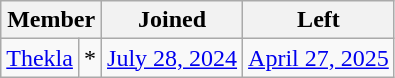<table class="wikitable" style="text-align:center;">
<tr>
<th colspan="2">Member</th>
<th>Joined</th>
<th>Left</th>
</tr>
<tr>
<td><a href='#'>Thekla</a></td>
<td>*</td>
<td><a href='#'>July 28, 2024</a></td>
<td><a href='#'>April 27, 2025</a></td>
</tr>
</table>
